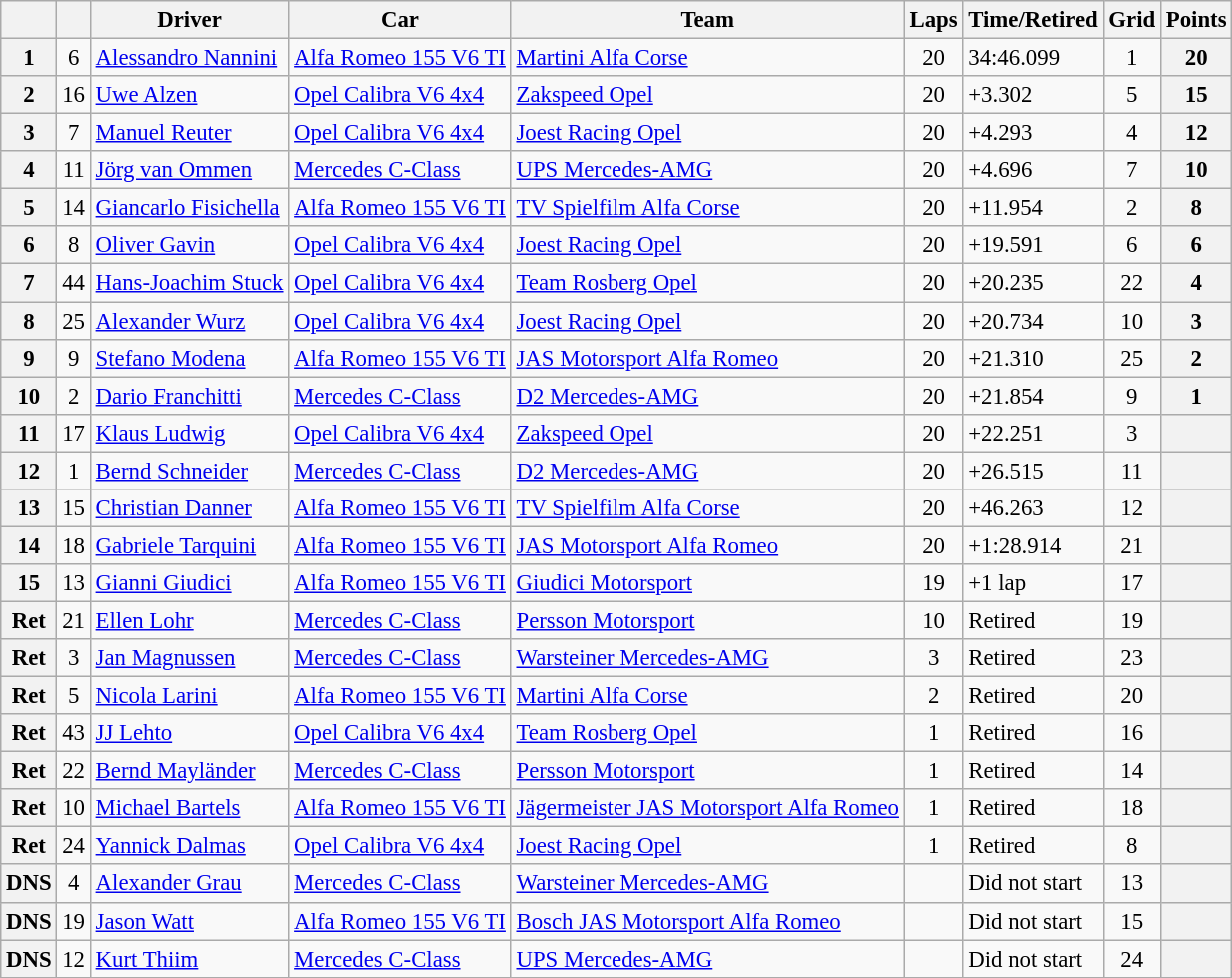<table class="wikitable sortable" style="font-size:95%">
<tr>
<th></th>
<th></th>
<th>Driver</th>
<th>Car</th>
<th>Team</th>
<th>Laps</th>
<th>Time/Retired</th>
<th>Grid</th>
<th>Points</th>
</tr>
<tr>
<th>1</th>
<td align=center>6</td>
<td> <a href='#'>Alessandro Nannini</a></td>
<td><a href='#'>Alfa Romeo 155 V6 TI</a></td>
<td> <a href='#'>Martini Alfa Corse</a></td>
<td align=center>20</td>
<td>34:46.099</td>
<td align=center>1</td>
<th>20</th>
</tr>
<tr>
<th>2</th>
<td align=center>16</td>
<td> <a href='#'>Uwe Alzen</a></td>
<td><a href='#'>Opel Calibra V6 4x4</a></td>
<td> <a href='#'>Zakspeed Opel</a></td>
<td align=center>20</td>
<td>+3.302</td>
<td align=center>5</td>
<th>15</th>
</tr>
<tr>
<th>3</th>
<td align=center>7</td>
<td> <a href='#'>Manuel Reuter</a></td>
<td><a href='#'>Opel Calibra V6 4x4</a></td>
<td> <a href='#'>Joest Racing Opel</a></td>
<td align=center>20</td>
<td>+4.293</td>
<td align=center>4</td>
<th>12</th>
</tr>
<tr>
<th>4</th>
<td align=center>11</td>
<td> <a href='#'>Jörg van Ommen</a></td>
<td><a href='#'>Mercedes C-Class</a></td>
<td> <a href='#'>UPS Mercedes-AMG</a></td>
<td align=center>20</td>
<td>+4.696</td>
<td align=center>7</td>
<th>10</th>
</tr>
<tr>
<th>5</th>
<td align=center>14</td>
<td> <a href='#'>Giancarlo Fisichella</a></td>
<td><a href='#'>Alfa Romeo 155 V6 TI</a></td>
<td> <a href='#'>TV Spielfilm Alfa Corse</a></td>
<td align=center>20</td>
<td>+11.954</td>
<td align=center>2</td>
<th>8</th>
</tr>
<tr>
<th>6</th>
<td align=center>8</td>
<td> <a href='#'>Oliver Gavin</a></td>
<td><a href='#'>Opel Calibra V6 4x4</a></td>
<td> <a href='#'>Joest Racing Opel</a></td>
<td align=center>20</td>
<td>+19.591</td>
<td align=center>6</td>
<th>6</th>
</tr>
<tr>
<th>7</th>
<td align=center>44</td>
<td> <a href='#'>Hans-Joachim Stuck</a></td>
<td><a href='#'>Opel Calibra V6 4x4</a></td>
<td> <a href='#'>Team Rosberg Opel</a></td>
<td align=center>20</td>
<td>+20.235</td>
<td align=center>22</td>
<th>4</th>
</tr>
<tr>
<th>8</th>
<td align=center>25</td>
<td> <a href='#'>Alexander Wurz</a></td>
<td><a href='#'>Opel Calibra V6 4x4</a></td>
<td> <a href='#'>Joest Racing Opel</a></td>
<td align=center>20</td>
<td>+20.734</td>
<td align=center>10</td>
<th>3</th>
</tr>
<tr>
<th>9</th>
<td align=center>9</td>
<td> <a href='#'>Stefano Modena</a></td>
<td><a href='#'>Alfa Romeo 155 V6 TI</a></td>
<td> <a href='#'>JAS Motorsport Alfa Romeo</a></td>
<td align=center>20</td>
<td>+21.310</td>
<td align=center>25</td>
<th>2</th>
</tr>
<tr>
<th>10</th>
<td align=center>2</td>
<td> <a href='#'>Dario Franchitti</a></td>
<td><a href='#'>Mercedes C-Class</a></td>
<td> <a href='#'>D2 Mercedes-AMG</a></td>
<td align=center>20</td>
<td>+21.854</td>
<td align=center>9</td>
<th>1</th>
</tr>
<tr>
<th>11</th>
<td align=center>17</td>
<td> <a href='#'>Klaus Ludwig</a></td>
<td><a href='#'>Opel Calibra V6 4x4</a></td>
<td> <a href='#'>Zakspeed Opel</a></td>
<td align=center>20</td>
<td>+22.251</td>
<td align=center>3</td>
<th></th>
</tr>
<tr>
<th>12</th>
<td align=center>1</td>
<td> <a href='#'>Bernd Schneider</a></td>
<td><a href='#'>Mercedes C-Class</a></td>
<td> <a href='#'>D2 Mercedes-AMG</a></td>
<td align=center>20</td>
<td>+26.515</td>
<td align=center>11</td>
<th></th>
</tr>
<tr>
<th>13</th>
<td align=center>15</td>
<td> <a href='#'>Christian Danner</a></td>
<td><a href='#'>Alfa Romeo 155 V6 TI</a></td>
<td> <a href='#'>TV Spielfilm Alfa Corse</a></td>
<td align=center>20</td>
<td>+46.263</td>
<td align=center>12</td>
<th></th>
</tr>
<tr>
<th>14</th>
<td align=center>18</td>
<td> <a href='#'>Gabriele Tarquini</a></td>
<td><a href='#'>Alfa Romeo 155 V6 TI</a></td>
<td> <a href='#'>JAS Motorsport Alfa Romeo</a></td>
<td align=center>20</td>
<td>+1:28.914</td>
<td align=center>21</td>
<th></th>
</tr>
<tr>
<th>15</th>
<td align=center>13</td>
<td> <a href='#'>Gianni Giudici</a></td>
<td><a href='#'>Alfa Romeo 155 V6 TI</a></td>
<td> <a href='#'>Giudici Motorsport</a></td>
<td align=center>19</td>
<td>+1 lap</td>
<td align=center>17</td>
<th></th>
</tr>
<tr>
<th>Ret</th>
<td align=center>21</td>
<td> <a href='#'>Ellen Lohr</a></td>
<td><a href='#'>Mercedes C-Class</a></td>
<td> <a href='#'>Persson Motorsport</a></td>
<td align=center>10</td>
<td>Retired</td>
<td align=center>19</td>
<th></th>
</tr>
<tr>
<th>Ret</th>
<td align=center>3</td>
<td> <a href='#'>Jan Magnussen</a></td>
<td><a href='#'>Mercedes C-Class</a></td>
<td> <a href='#'>Warsteiner Mercedes-AMG</a></td>
<td align=center>3</td>
<td>Retired</td>
<td align=center>23</td>
<th></th>
</tr>
<tr>
<th>Ret</th>
<td align=center>5</td>
<td> <a href='#'>Nicola Larini</a></td>
<td><a href='#'>Alfa Romeo 155 V6 TI</a></td>
<td> <a href='#'>Martini Alfa Corse</a></td>
<td align=center>2</td>
<td>Retired</td>
<td align=center>20</td>
<th></th>
</tr>
<tr>
<th>Ret</th>
<td align=center>43</td>
<td> <a href='#'>JJ Lehto</a></td>
<td><a href='#'>Opel Calibra V6 4x4</a></td>
<td> <a href='#'>Team Rosberg Opel</a></td>
<td align=center>1</td>
<td>Retired</td>
<td align=center>16</td>
<th></th>
</tr>
<tr>
<th>Ret</th>
<td align=center>22</td>
<td> <a href='#'>Bernd Mayländer</a></td>
<td><a href='#'>Mercedes C-Class</a></td>
<td> <a href='#'>Persson Motorsport</a></td>
<td align=center>1</td>
<td>Retired</td>
<td align=center>14</td>
<th></th>
</tr>
<tr>
<th>Ret</th>
<td align=center>10</td>
<td> <a href='#'>Michael Bartels</a></td>
<td><a href='#'>Alfa Romeo 155 V6 TI</a></td>
<td> <a href='#'>Jägermeister JAS Motorsport Alfa Romeo</a></td>
<td align=center>1</td>
<td>Retired</td>
<td align=center>18</td>
<th></th>
</tr>
<tr>
<th>Ret</th>
<td align=center>24</td>
<td> <a href='#'>Yannick Dalmas</a></td>
<td><a href='#'>Opel Calibra V6 4x4</a></td>
<td> <a href='#'>Joest Racing Opel</a></td>
<td align=center>1</td>
<td>Retired</td>
<td align=center>8</td>
<th></th>
</tr>
<tr>
<th>DNS</th>
<td align=center>4</td>
<td> <a href='#'>Alexander Grau</a></td>
<td><a href='#'>Mercedes C-Class</a></td>
<td> <a href='#'>Warsteiner Mercedes-AMG</a></td>
<td align=center></td>
<td>Did not start</td>
<td align=center>13</td>
<th></th>
</tr>
<tr>
<th>DNS</th>
<td align=center>19</td>
<td> <a href='#'>Jason Watt</a></td>
<td><a href='#'>Alfa Romeo 155 V6 TI</a></td>
<td> <a href='#'>Bosch JAS Motorsport Alfa Romeo</a></td>
<td align=center></td>
<td>Did not start</td>
<td align=center>15</td>
<th></th>
</tr>
<tr>
<th>DNS</th>
<td align=center>12</td>
<td> <a href='#'>Kurt Thiim</a></td>
<td><a href='#'>Mercedes C-Class</a></td>
<td> <a href='#'>UPS Mercedes-AMG</a></td>
<td align=center></td>
<td>Did not start</td>
<td align=center>24</td>
<th></th>
</tr>
<tr>
</tr>
</table>
